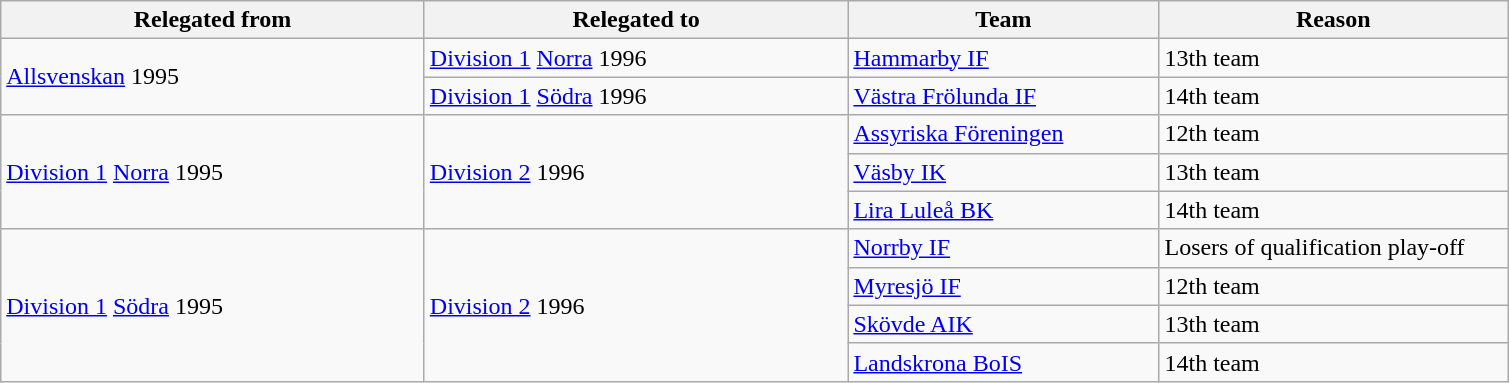<table class="wikitable" style="text-align: left">
<tr>
<th style="width: 275px;">Relegated from</th>
<th style="width: 275px;">Relegated to</th>
<th style="width: 200px;">Team</th>
<th style="width: 225px;">Reason</th>
</tr>
<tr>
<td rowspan="2"><a href='#'>Allsvenskan</a> 1995</td>
<td><a href='#'>Division 1</a> <a href='#'>Norra</a> 1996</td>
<td><a href='#'>Hammarby IF</a></td>
<td>13th team</td>
</tr>
<tr>
<td><a href='#'>Division 1</a> <a href='#'>Södra</a> 1996</td>
<td><a href='#'>Västra Frölunda IF</a></td>
<td>14th team</td>
</tr>
<tr>
<td rowspan="3"><a href='#'>Division 1</a> <a href='#'>Norra</a> 1995</td>
<td rowspan="3"><a href='#'>Division 2</a> 1996</td>
<td><a href='#'>Assyriska Föreningen</a></td>
<td>12th team</td>
</tr>
<tr>
<td><a href='#'>Väsby IK</a></td>
<td>13th team</td>
</tr>
<tr>
<td><a href='#'>Lira Luleå BK</a></td>
<td>14th team</td>
</tr>
<tr>
<td rowspan="4"><a href='#'>Division 1</a> <a href='#'>Södra</a> 1995</td>
<td rowspan="4"><a href='#'>Division 2</a> 1996</td>
<td><a href='#'>Norrby IF</a></td>
<td>Losers of qualification play-off</td>
</tr>
<tr>
<td><a href='#'>Myresjö IF</a></td>
<td>12th team</td>
</tr>
<tr>
<td><a href='#'>Skövde AIK</a></td>
<td>13th team</td>
</tr>
<tr>
<td><a href='#'>Landskrona BoIS</a></td>
<td>14th team</td>
</tr>
</table>
